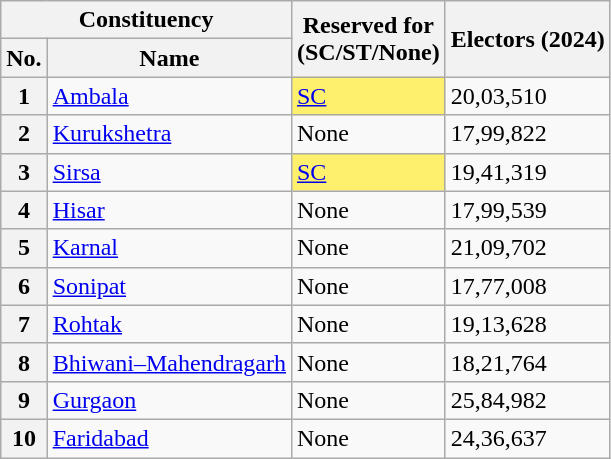<table class="wikitable sortable">
<tr>
<th scope=colgroup colspan="2">Constituency</th>
<th scope=col rowspan=2>Reserved for<br>(SC/ST/None)</th>
<th rowspan="2">Electors (2024)</th>
</tr>
<tr>
<th scope=col>No.</th>
<th scope=col>Name</th>
</tr>
<tr>
<th scope=row>1</th>
<td><a href='#'>Ambala</a></td>
<td style="background:#fef06d;"><a href='#'>SC</a></td>
<td>20,03,510</td>
</tr>
<tr>
<th scope=row>2</th>
<td><a href='#'>Kurukshetra</a></td>
<td>None</td>
<td>17,99,822</td>
</tr>
<tr>
<th scope=row>3</th>
<td><a href='#'>Sirsa</a></td>
<td style="background:#fef06d;"><a href='#'>SC</a></td>
<td>19,41,319</td>
</tr>
<tr>
<th scope=row>4</th>
<td><a href='#'>Hisar</a></td>
<td>None</td>
<td>17,99,539</td>
</tr>
<tr>
<th scope=row>5</th>
<td><a href='#'>Karnal</a></td>
<td>None</td>
<td>21,09,702</td>
</tr>
<tr>
<th scope=row>6</th>
<td><a href='#'>Sonipat</a></td>
<td>None</td>
<td>17,77,008</td>
</tr>
<tr>
<th scope=row>7</th>
<td><a href='#'>Rohtak</a></td>
<td>None</td>
<td>19,13,628</td>
</tr>
<tr>
<th scope=row>8</th>
<td><a href='#'>Bhiwani–Mahendragarh</a></td>
<td>None</td>
<td>18,21,764</td>
</tr>
<tr>
<th scope=row>9</th>
<td><a href='#'>Gurgaon</a></td>
<td>None</td>
<td>25,84,982</td>
</tr>
<tr>
<th scope=row>10</th>
<td><a href='#'>Faridabad</a></td>
<td>None</td>
<td>24,36,637</td>
</tr>
</table>
